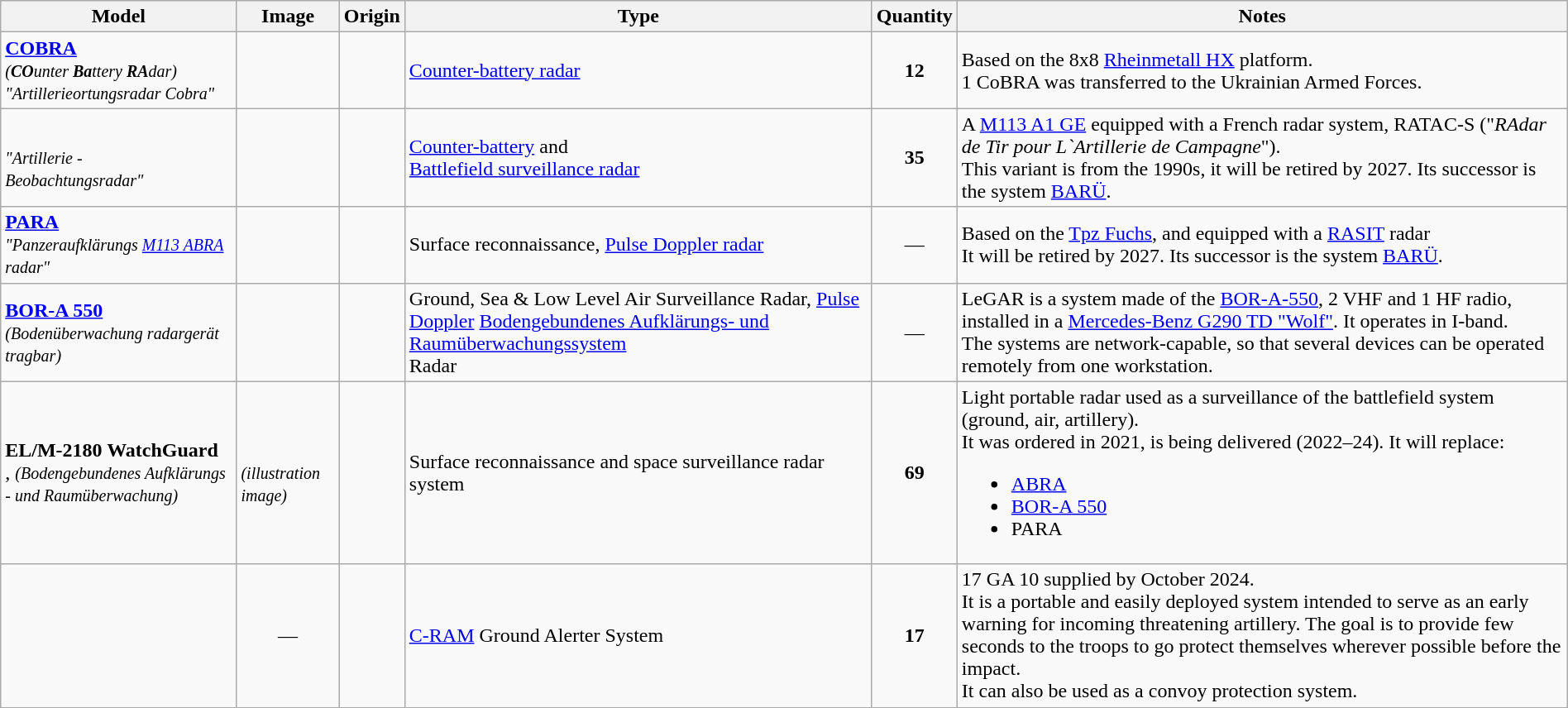<table class="wikitable" style="width:100%;">
<tr>
<th>Model</th>
<th>Image</th>
<th>Origin</th>
<th>Type</th>
<th>Quantity</th>
<th>Notes</th>
</tr>
<tr>
<td><a href='#'><strong>COBRA</strong></a><br><abbr><em><small>(<strong>CO</strong></small></em></abbr><abbr><em><small>unter <strong>Ba</strong>ttery <strong>RA</strong>dar)</small></em></abbr><br><small><em>"Artillerieortungsradar Cobra"</em></small></td>
<td></td>
<td><small></small><br><small></small><br><small></small></td>
<td><a href='#'>Counter-battery radar</a></td>
<td style="text-align: center;"><strong>12</strong></td>
<td>Based on the 8x8 <a href='#'>Rheinmetall HX</a> platform.<br>1 CoBRA was transferred to the Ukrainian Armed Forces.</td>
</tr>
<tr>
<td><strong></strong><br><abbr><em><small>"Artillerie - <br>Beobachtungsradar"</small></em></abbr></td>
<td></td>
<td><small></small><br><small></small></td>
<td><a href='#'>Counter-battery</a> and<br><a href='#'>Battlefield surveillance radar</a></td>
<td style="text-align: center;"><strong>35</strong></td>
<td>A <a href='#'>M113 A1 GE</a> equipped with a French radar system, RATAC-S ("<em>RAdar de Tir pour L`Artillerie de Campagne</em>").<br>This variant is from the 1990s, it will be retired by 2027. Its successor is the system <a href='#'>BARÜ</a>.</td>
</tr>
<tr>
<td><a href='#'><strong>PARA</strong></a><br><small><em>"Panzeraufklärungs <a href='#'>M113 ABRA</a><br>radar"</em></small></td>
<td></td>
<td><small></small><br><small></small></td>
<td>Surface reconnaissance, <a href='#'>Pulse Doppler radar</a></td>
<td style="text-align: center;">—</td>
<td>Based on the <a href='#'>Tpz Fuchs</a>, and equipped with a <a href='#'>RASIT</a> radar<br>It will be retired by 2027. Its successor is the system <a href='#'>BARÜ</a>.</td>
</tr>
<tr>
<td><strong><a href='#'>BOR-A 550</a></strong> <small><em><br>(Bodenüberwachung radargerät tragbar)</em></small></td>
<td></td>
<td><small></small></td>
<td>Ground, Sea & Low Level Air Surveillance Radar, <a href='#'>Pulse Doppler</a> <a href='#'>Bodengebundenes Aufklärungs- und Raumüberwachungssystem</a><br>Radar</td>
<td style="text-align: center;">—</td>
<td>LeGAR is a system made of the <a href='#'>BOR-A-550</a>, 2 VHF and 1 HF radio, installed in a <a href='#'>Mercedes-Benz G290 TD "Wolf"</a>. It operates in I-band.<br>The systems are network-capable, so that several devices can be operated remotely from one workstation.</td>
</tr>
<tr>
<td><strong>EL/M-2180 WatchGuard</strong><br><em><small></small></em>, <small><em>(Bodengebundenes Aufklärungs - und Raumüberwachung)</em></small></td>
<td><br><small><em>(illustration image)</em></small></td>
<td><small></small><br><small></small></td>
<td>Surface reconnaissance and space surveillance radar system</td>
<td style="text-align: center;"><strong>69</strong></td>
<td>Light portable radar used as a surveillance of the battlefield system (ground, air, artillery).<br>It was ordered in 2021, is being delivered (2022–24). It will replace:<ul><li><a href='#'>ABRA</a></li><li><a href='#'>BOR-A 550</a></li><li>PARA</li></ul></td>
</tr>
<tr>
<td><strong></strong></td>
<td style="text-align: center;">—</td>
<td><small></small></td>
<td><a href='#'>C-RAM</a> Ground Alerter System</td>
<td style="text-align: center;"><strong>17</strong></td>
<td>17 GA 10 supplied by October 2024.<br>It is a portable and easily deployed system intended to serve as an early warning for incoming threatening artillery. The goal is to provide few seconds to the troops to go protect themselves wherever possible before the impact.<br>It can also be used as a convoy protection system.</td>
</tr>
</table>
